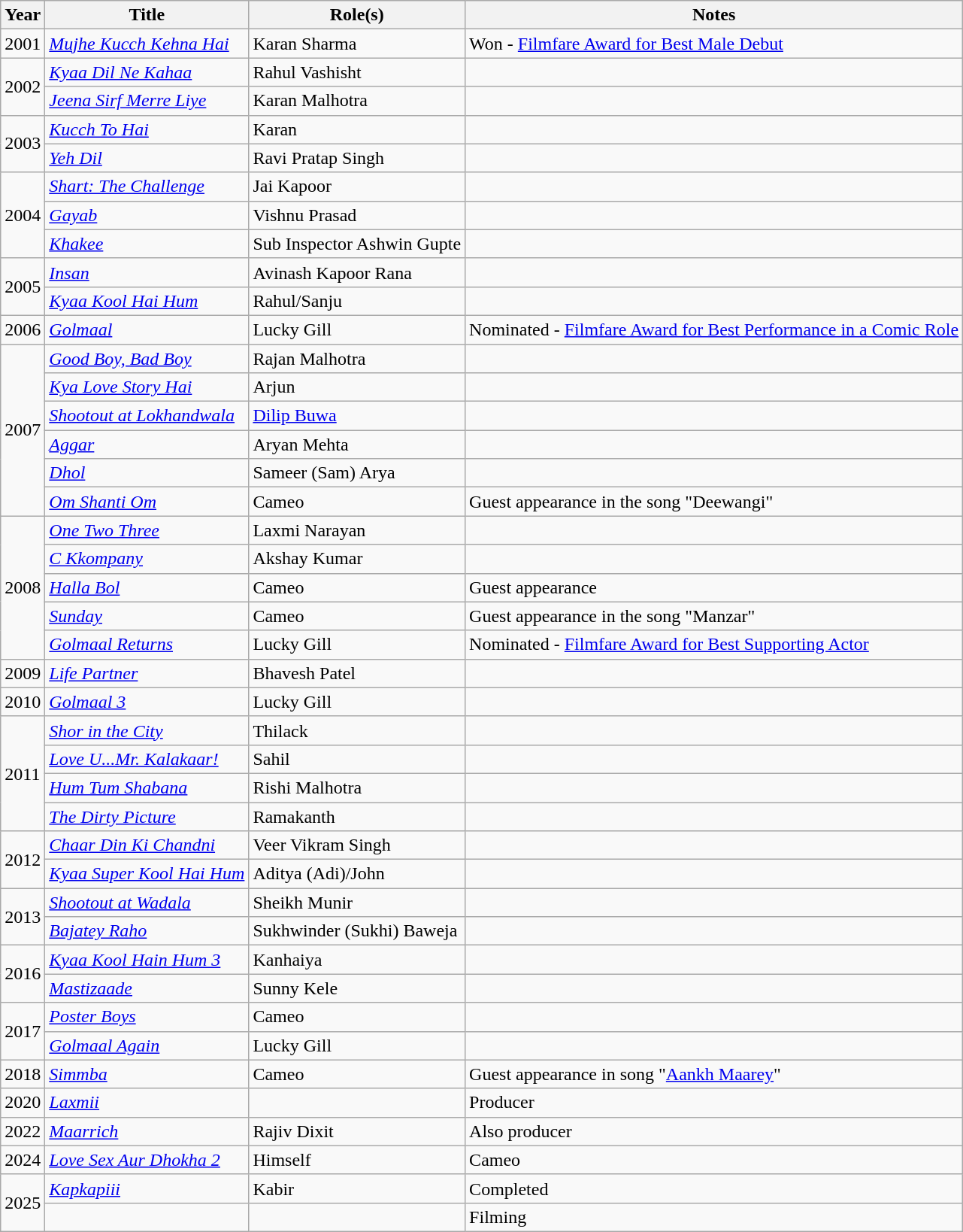<table class="wikitable sortable">
<tr>
<th scope="col">Year</th>
<th scope="col">Title</th>
<th scope="col">Role(s)</th>
<th scope="col">Notes</th>
</tr>
<tr>
<td>2001</td>
<td><em><a href='#'>Mujhe Kucch Kehna Hai</a></em></td>
<td>Karan Sharma</td>
<td>Won - <a href='#'>Filmfare Award for Best Male Debut</a></td>
</tr>
<tr>
<td rowspan="2">2002</td>
<td><em><a href='#'>Kyaa Dil Ne Kahaa</a></em></td>
<td>Rahul Vashisht</td>
<td></td>
</tr>
<tr>
<td><em><a href='#'>Jeena Sirf Merre Liye</a></em></td>
<td>Karan Malhotra</td>
<td></td>
</tr>
<tr>
<td rowspan="2">2003</td>
<td><em><a href='#'>Kucch To Hai</a></em></td>
<td>Karan</td>
<td></td>
</tr>
<tr>
<td><em><a href='#'>Yeh Dil</a></em></td>
<td>Ravi Pratap Singh</td>
<td></td>
</tr>
<tr>
<td rowspan="3">2004</td>
<td><em><a href='#'>Shart: The Challenge</a></em></td>
<td>Jai Kapoor</td>
<td></td>
</tr>
<tr>
<td><em><a href='#'>Gayab</a></em></td>
<td>Vishnu Prasad</td>
<td></td>
</tr>
<tr>
<td><em><a href='#'>Khakee</a></em></td>
<td>Sub Inspector Ashwin Gupte</td>
<td></td>
</tr>
<tr>
<td rowspan="2">2005</td>
<td><em><a href='#'>Insan</a></em></td>
<td>Avinash Kapoor Rana</td>
<td></td>
</tr>
<tr>
<td><em><a href='#'>Kyaa Kool Hai Hum</a></em></td>
<td>Rahul/Sanju</td>
<td></td>
</tr>
<tr>
<td>2006</td>
<td><em><a href='#'>Golmaal</a></em></td>
<td>Lucky Gill</td>
<td>Nominated - <a href='#'>Filmfare Award for Best Performance in a Comic Role</a></td>
</tr>
<tr>
<td rowspan="6">2007</td>
<td><em><a href='#'>Good Boy, Bad Boy</a></em></td>
<td>Rajan Malhotra</td>
<td></td>
</tr>
<tr>
<td><em><a href='#'>Kya Love Story Hai</a></em></td>
<td>Arjun</td>
<td></td>
</tr>
<tr>
<td><em><a href='#'>Shootout at Lokhandwala</a></em></td>
<td><a href='#'>Dilip Buwa</a></td>
<td></td>
</tr>
<tr>
<td><em><a href='#'>Aggar</a></em></td>
<td>Aryan Mehta</td>
<td></td>
</tr>
<tr>
<td><em><a href='#'>Dhol</a></em></td>
<td>Sameer (Sam) Arya</td>
<td></td>
</tr>
<tr>
<td><em><a href='#'>Om Shanti Om</a></em></td>
<td>Cameo</td>
<td>Guest appearance in the song "Deewangi"</td>
</tr>
<tr>
<td rowspan="5">2008</td>
<td><em><a href='#'>One Two Three</a></em></td>
<td>Laxmi Narayan</td>
<td></td>
</tr>
<tr>
<td><em><a href='#'>C Kkompany</a></em></td>
<td>Akshay Kumar</td>
<td></td>
</tr>
<tr>
<td><em><a href='#'>Halla Bol</a></em></td>
<td>Cameo</td>
<td>Guest appearance</td>
</tr>
<tr>
<td><em><a href='#'>Sunday</a></em></td>
<td>Cameo</td>
<td>Guest appearance in the song "Manzar"</td>
</tr>
<tr>
<td><em><a href='#'>Golmaal Returns</a></em></td>
<td>Lucky Gill</td>
<td>Nominated - <a href='#'>Filmfare Award for Best Supporting Actor</a></td>
</tr>
<tr>
<td>2009</td>
<td><em><a href='#'>Life Partner</a></em></td>
<td>Bhavesh Patel</td>
<td></td>
</tr>
<tr>
<td>2010</td>
<td><em><a href='#'>Golmaal 3</a></em></td>
<td>Lucky Gill</td>
<td></td>
</tr>
<tr>
<td rowspan="4">2011</td>
<td><em><a href='#'>Shor in the City</a></em></td>
<td>Thilack</td>
<td></td>
</tr>
<tr>
<td><em><a href='#'>Love U...Mr. Kalakaar!</a></em></td>
<td>Sahil</td>
<td></td>
</tr>
<tr>
<td><em><a href='#'>Hum Tum Shabana</a></em></td>
<td>Rishi Malhotra</td>
<td></td>
</tr>
<tr>
<td><em><a href='#'>The Dirty Picture</a></em></td>
<td>Ramakanth</td>
<td></td>
</tr>
<tr>
<td rowspan="2">2012</td>
<td><em><a href='#'>Chaar Din Ki Chandni</a></em></td>
<td>Veer Vikram Singh</td>
<td></td>
</tr>
<tr>
<td><em><a href='#'>Kyaa Super Kool Hai Hum</a></em></td>
<td>Aditya (Adi)/John</td>
<td></td>
</tr>
<tr>
<td rowspan="2">2013</td>
<td><em><a href='#'>Shootout at Wadala</a></em></td>
<td>Sheikh Munir</td>
<td></td>
</tr>
<tr>
<td><em><a href='#'>Bajatey Raho</a></em></td>
<td>Sukhwinder (Sukhi) Baweja</td>
<td></td>
</tr>
<tr>
<td rowspan="2">2016</td>
<td><em><a href='#'>Kyaa Kool Hain Hum 3</a></em></td>
<td>Kanhaiya</td>
<td></td>
</tr>
<tr>
<td><em><a href='#'>Mastizaade</a></em></td>
<td>Sunny Kele</td>
<td></td>
</tr>
<tr>
<td rowspan="2">2017</td>
<td><em><a href='#'>Poster Boys</a></em></td>
<td>Cameo</td>
<td></td>
</tr>
<tr>
<td><em><a href='#'>Golmaal Again</a></em></td>
<td>Lucky Gill</td>
<td></td>
</tr>
<tr>
<td>2018</td>
<td rowspan="1"><em><a href='#'>Simmba</a></em></td>
<td>Cameo</td>
<td>Guest appearance in song "<a href='#'>Aankh Maarey</a>"</td>
</tr>
<tr>
<td>2020</td>
<td><em><a href='#'>Laxmii</a></em></td>
<td></td>
<td>Producer</td>
</tr>
<tr>
<td>2022</td>
<td><em><a href='#'>Maarrich</a></em></td>
<td>Rajiv Dixit</td>
<td>Also producer</td>
</tr>
<tr>
<td>2024</td>
<td><em><a href='#'>Love Sex Aur Dhokha 2</a></em></td>
<td>Himself</td>
<td>Cameo</td>
</tr>
<tr>
<td rowspan="2">2025</td>
<td><em><a href='#'>Kapkapiii</a></em></td>
<td>Kabir</td>
<td>Completed</td>
</tr>
<tr>
<td></td>
<td></td>
<td>Filming</td>
</tr>
</table>
